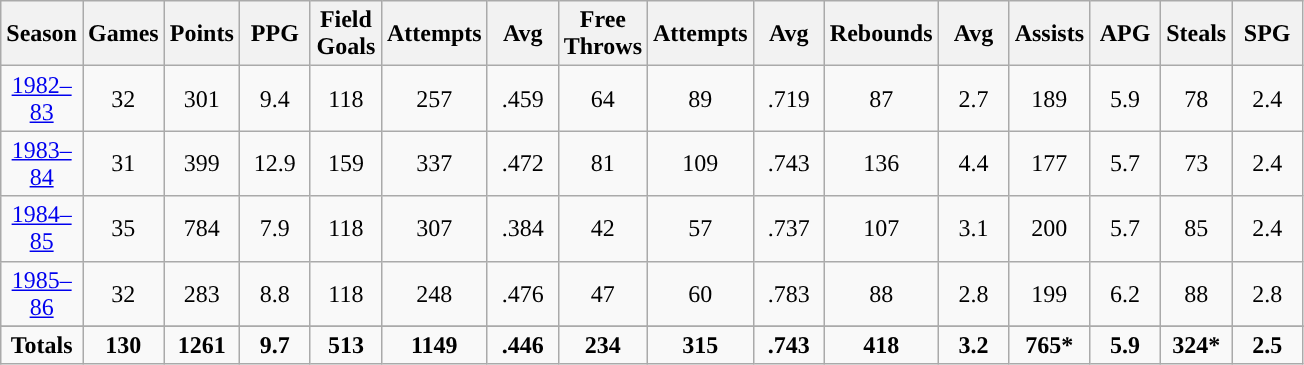<table class="wikitable sortable" style="text-align:center">
<tr>
<th width=40px>Season</th>
<th width=40px>Games</th>
<th width=40px>Points</th>
<th width=40px>PPG</th>
<th width=40px>Field Goals</th>
<th width=40px>Attempts</th>
<th width=40px>Avg</th>
<th width=40px>Free Throws</th>
<th width=40px>Attempts</th>
<th width=40px>Avg</th>
<th width=40px>Rebounds</th>
<th width=40px>Avg</th>
<th width=40px>Assists</th>
<th width=40px>APG</th>
<th width=40px>Steals</th>
<th width=40px>SPG</th>
</tr>
<tr>
<td><a href='#'>1982–83</a></td>
<td>32</td>
<td>301</td>
<td>9.4</td>
<td>118</td>
<td>257</td>
<td>.459</td>
<td>64</td>
<td>89</td>
<td>.719</td>
<td>87</td>
<td>2.7</td>
<td>189</td>
<td>5.9</td>
<td>78</td>
<td>2.4</td>
</tr>
<tr>
<td><a href='#'>1983–84</a></td>
<td>31</td>
<td>399</td>
<td>12.9</td>
<td>159</td>
<td>337</td>
<td>.472</td>
<td>81</td>
<td>109</td>
<td>.743</td>
<td>136</td>
<td>4.4</td>
<td>177</td>
<td>5.7</td>
<td>73</td>
<td>2.4</td>
</tr>
<tr>
<td><a href='#'>1984–85</a></td>
<td>35</td>
<td>784</td>
<td>7.9</td>
<td>118</td>
<td>307</td>
<td>.384</td>
<td>42</td>
<td>57</td>
<td>.737</td>
<td>107</td>
<td>3.1</td>
<td>200</td>
<td>5.7</td>
<td>85</td>
<td>2.4</td>
</tr>
<tr>
<td><a href='#'>1985–86</a></td>
<td>32</td>
<td>283</td>
<td>8.8</td>
<td>118</td>
<td>248</td>
<td>.476</td>
<td>47</td>
<td>60</td>
<td>.783</td>
<td>88</td>
<td>2.8</td>
<td>199</td>
<td>6.2</td>
<td>88</td>
<td>2.8</td>
</tr>
<tr>
</tr>
<tr class="sortbottom">
<td><strong>Totals</strong></td>
<td><strong>130</strong></td>
<td><strong>1261</strong></td>
<td><strong>9.7</strong></td>
<td><strong>513</strong></td>
<td><strong>1149</strong></td>
<td><strong>.446</strong></td>
<td><strong>234</strong></td>
<td><strong>315</strong></td>
<td><strong>.743</strong></td>
<td><strong>418</strong></td>
<td><strong>3.2</strong></td>
<td><strong>765*</strong></td>
<td><strong>5.9</strong></td>
<td><strong>324*</strong></td>
<td><strong>2.5</strong></td>
</tr>
</table>
